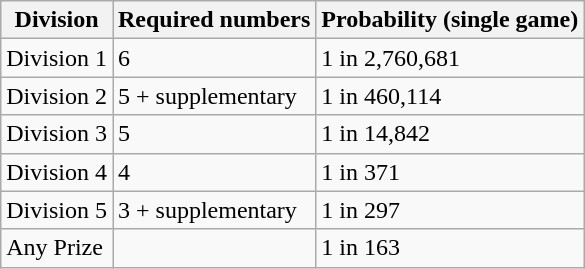<table class="wikitable">
<tr>
<th>Division</th>
<th>Required numbers</th>
<th>Probability (single game)</th>
</tr>
<tr>
<td>Division 1</td>
<td>6</td>
<td>1 in 2,760,681</td>
</tr>
<tr>
<td>Division 2</td>
<td>5 + supplementary</td>
<td>1 in 460,114</td>
</tr>
<tr>
<td>Division 3</td>
<td>5</td>
<td>1 in 14,842</td>
</tr>
<tr>
<td>Division 4</td>
<td>4</td>
<td>1 in 371</td>
</tr>
<tr>
<td>Division 5</td>
<td>3 + supplementary</td>
<td>1 in 297</td>
</tr>
<tr>
<td>Any Prize</td>
<td></td>
<td>1 in 163</td>
</tr>
</table>
